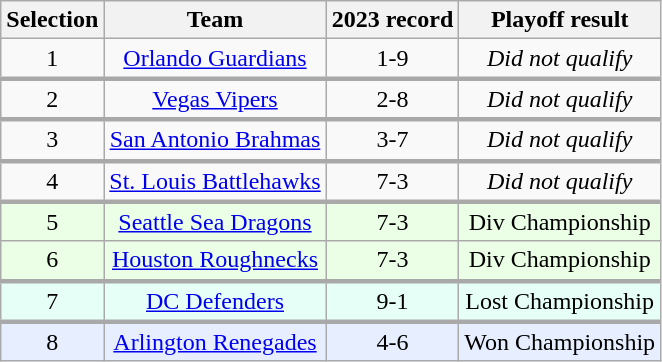<table class="wikitable" style="text-align:center;">
<tr>
<th>Selection</th>
<th>Team</th>
<th>2023 record</th>
<th>Playoff result</th>
</tr>
<tr>
<td style="text-align:center">1</td>
<td><a href='#'>Orlando Guardians</a></td>
<td>1-9</td>
<td><em>Did not qualify</em></td>
</tr>
<tr style="border-top:3px solid darkgrey">
<td style="text-align:center">2</td>
<td><a href='#'>Vegas Vipers</a></td>
<td>2-8</td>
<td><em>Did not qualify</em></td>
</tr>
<tr style="border-top:3px solid darkgrey">
<td style="text-align:center">3</td>
<td><a href='#'>San Antonio Brahmas</a></td>
<td>3-7</td>
<td><em>Did not qualify</em></td>
</tr>
<tr style="border-top:3px solid darkgrey">
<td style="text-align:center">4</td>
<td><a href='#'>St. Louis Battlehawks</a></td>
<td>7-3</td>
<td><em>Did not qualify</em></td>
</tr>
<tr style="border-top:3px solid darkgrey; background:#eaffe6;">
<td style="text-align:center">5</td>
<td><a href='#'>Seattle Sea Dragons</a></td>
<td>7-3</td>
<td>Div Championship</td>
</tr>
<tr style="background:#eaffe6;">
<td style="text-align:center">6</td>
<td><a href='#'>Houston Roughnecks</a></td>
<td>7-3</td>
<td>Div Championship</td>
</tr>
<tr style="border-top:3px solid darkgrey; background:#e6fff7;">
<td style="text-align:center">7</td>
<td><a href='#'>DC Defenders</a></td>
<td>9-1</td>
<td>Lost Championship</td>
</tr>
<tr style="border-top:3px solid darkgrey; background:#e6eeff;">
<td style="text-align:center">8</td>
<td><a href='#'>Arlington Renegades</a></td>
<td>4-6</td>
<td>Won Championship</td>
</tr>
</table>
